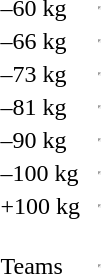<table>
<tr>
<td>–60 kg</td>
<td></td>
<td></td>
<td><hr></td>
</tr>
<tr>
<td>–66 kg</td>
<td></td>
<td></td>
<td><hr></td>
</tr>
<tr>
<td>–73 kg</td>
<td></td>
<td></td>
<td><hr></td>
</tr>
<tr>
<td>–81 kg</td>
<td></td>
<td></td>
<td><hr></td>
</tr>
<tr>
<td>–90 kg</td>
<td></td>
<td></td>
<td><hr></td>
</tr>
<tr>
<td>–100 kg</td>
<td></td>
<td></td>
<td><hr></td>
</tr>
<tr>
<td>+100 kg</td>
<td></td>
<td></td>
<td><hr></td>
</tr>
<tr>
<td>Teams</td>
<td><br></td>
<td><br></td>
<td><br><hr><br></td>
</tr>
</table>
